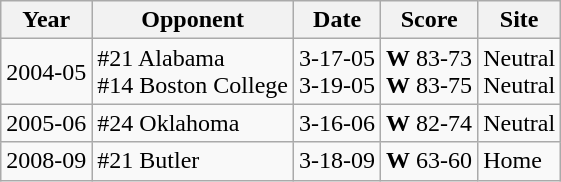<table class="wikitable">
<tr>
<th>Year</th>
<th>Opponent</th>
<th>Date</th>
<th>Score</th>
<th>Site</th>
</tr>
<tr>
<td>2004-05</td>
<td>#21 Alabama  <br>#14 Boston  College <br></td>
<td>3-17-05<br>3-19-05<br></td>
<td><strong>W</strong> 83-73<br><strong>W</strong> 83-75<br></td>
<td>Neutral<br>Neutral<br></td>
</tr>
<tr>
<td>2005-06</td>
<td>#24 Oklahoma</td>
<td>3-16-06</td>
<td><strong>W</strong> 82-74</td>
<td>Neutral</td>
</tr>
<tr>
<td>2008-09</td>
<td>#21 Butler</td>
<td>3-18-09</td>
<td><strong>W</strong> 63-60</td>
<td>Home</td>
</tr>
</table>
